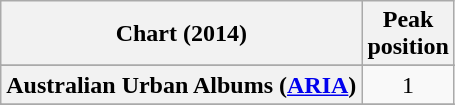<table class="wikitable sortable plainrowheaders">
<tr>
<th scope="col">Chart (2014)</th>
<th scope="col">Peak<br>position</th>
</tr>
<tr>
</tr>
<tr>
<th scope="row">Australian Urban Albums (<a href='#'>ARIA</a>)</th>
<td style="text-align:center;">1</td>
</tr>
<tr>
</tr>
<tr>
</tr>
<tr>
</tr>
<tr>
</tr>
<tr>
</tr>
<tr>
</tr>
<tr>
</tr>
<tr>
</tr>
<tr>
</tr>
<tr>
</tr>
<tr>
</tr>
<tr>
</tr>
<tr>
</tr>
<tr>
</tr>
<tr>
</tr>
<tr>
</tr>
<tr>
</tr>
</table>
